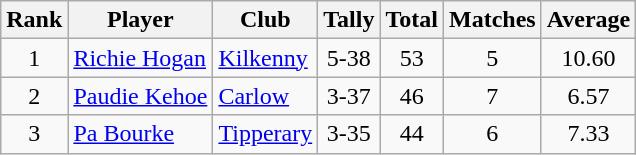<table class="wikitable">
<tr>
<th>Rank</th>
<th>Player</th>
<th>Club</th>
<th>Tally</th>
<th>Total</th>
<th>Matches</th>
<th>Average</th>
</tr>
<tr>
<td rowspan=1 align=center>1</td>
<td><a href='#'>Richie Hogan</a></td>
<td><a href='#'>Kilkenny</a></td>
<td align=center>5-38</td>
<td align=center>53</td>
<td align=center>5</td>
<td align=center>10.60</td>
</tr>
<tr>
<td rowspan=1 align=center>2</td>
<td><a href='#'>Paudie Kehoe</a></td>
<td><a href='#'>Carlow</a></td>
<td align=center>3-37</td>
<td align=center>46</td>
<td align=center>7</td>
<td align=center>6.57</td>
</tr>
<tr>
<td rowspan=1 align=center>3</td>
<td><a href='#'>Pa Bourke</a></td>
<td><a href='#'>Tipperary</a></td>
<td align=center>3-35</td>
<td align=center>44</td>
<td align=center>6</td>
<td align=center>7.33</td>
</tr>
</table>
